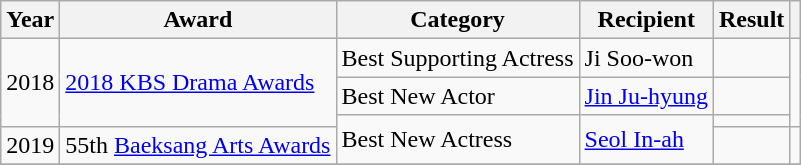<table class="wikitable">
<tr>
<th>Year</th>
<th>Award</th>
<th>Category</th>
<th>Recipient</th>
<th>Result</th>
<th></th>
</tr>
<tr>
<td rowspan="3">2018</td>
<td rowspan="3"><a href='#'>2018 KBS Drama Awards</a></td>
<td>Best Supporting Actress</td>
<td>Ji Soo-won</td>
<td></td>
<td rowspan="3"></td>
</tr>
<tr>
<td>Best New Actor</td>
<td><a href='#'>Jin Ju-hyung</a></td>
<td></td>
</tr>
<tr>
<td rowspan=2>Best New Actress</td>
<td rowspan=2><a href='#'>Seol In-ah</a></td>
<td></td>
</tr>
<tr>
<td rowspan=1>2019</td>
<td rowspan=1>55th <a href='#'>Baeksang Arts Awards</a></td>
<td></td>
<td rowspan=1></td>
</tr>
<tr>
</tr>
</table>
